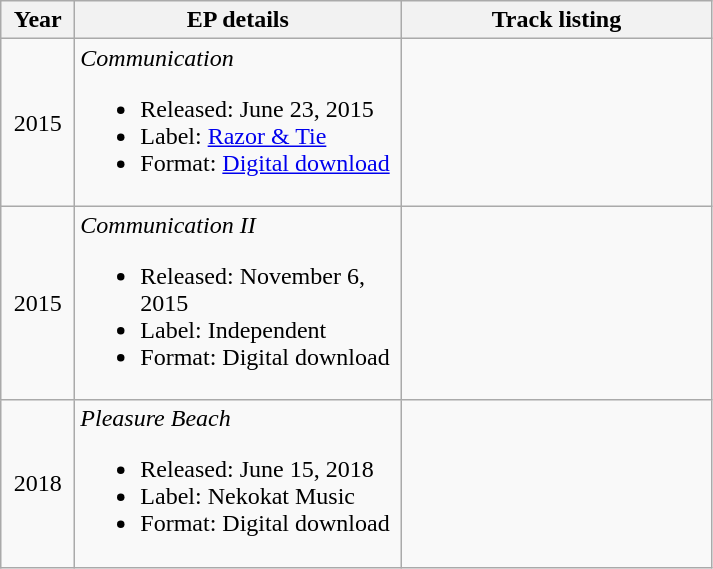<table class="wikitable" style="text-align:center;">
<tr>
<th rowspan="1" width="42">Year</th>
<th rowspan="1" width="210">EP details</th>
<th rowspan="1" width="200">Track listing</th>
</tr>
<tr>
<td>2015</td>
<td align="left"><em>Communication</em><br><ul><li>Released: June 23, 2015</li><li>Label: <a href='#'>Razor & Tie</a></li><li>Format: <a href='#'>Digital download</a></li></ul></td>
<td><br></td>
</tr>
<tr>
<td>2015</td>
<td align="left"><em>Communication II</em><br><ul><li>Released: November 6, 2015</li><li>Label: Independent</li><li>Format: Digital download</li></ul></td>
<td><br></td>
</tr>
<tr>
<td>2018</td>
<td align="left"><em>Pleasure Beach</em><br><ul><li>Released: June 15, 2018</li><li>Label: Nekokat Music</li><li>Format: Digital download</li></ul></td>
<td><br></td>
</tr>
</table>
